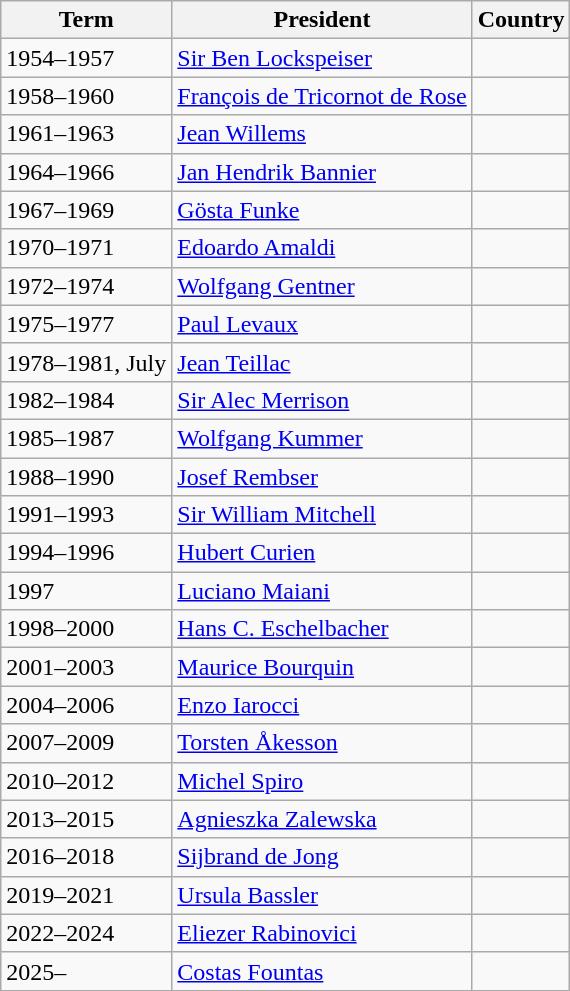<table class="wikitable sortable">
<tr>
<th>Term</th>
<th>President</th>
<th>Country</th>
</tr>
<tr>
<td>1954–1957</td>
<td><a href='#'>Sir Ben Lockspeiser</a></td>
<td></td>
</tr>
<tr>
<td>1958–1960</td>
<td><a href='#'>François de Tricornot de Rose</a></td>
<td></td>
</tr>
<tr>
<td>1961–1963</td>
<td><a href='#'>Jean Willems</a></td>
<td></td>
</tr>
<tr>
<td>1964–1966</td>
<td><a href='#'>Jan Hendrik Bannier</a></td>
<td></td>
</tr>
<tr>
<td>1967–1969</td>
<td><a href='#'>Gösta Funke</a></td>
<td></td>
</tr>
<tr>
<td>1970–1971</td>
<td><a href='#'>Edoardo Amaldi</a></td>
<td></td>
</tr>
<tr>
<td>1972–1974</td>
<td><a href='#'>Wolfgang Gentner</a></td>
<td></td>
</tr>
<tr>
<td>1975–1977</td>
<td><a href='#'>Paul Levaux</a></td>
<td></td>
</tr>
<tr>
<td>1978–1981, July</td>
<td><a href='#'>Jean Teillac</a></td>
<td></td>
</tr>
<tr>
<td>1982–1984</td>
<td><a href='#'>Sir Alec Merrison</a></td>
<td></td>
</tr>
<tr>
<td>1985–1987</td>
<td><a href='#'>Wolfgang Kummer</a></td>
<td></td>
</tr>
<tr>
<td>1988–1990</td>
<td><a href='#'>Josef Rembser</a></td>
<td></td>
</tr>
<tr>
<td>1991–1993</td>
<td><a href='#'>Sir William Mitchell</a></td>
<td></td>
</tr>
<tr>
<td>1994–1996</td>
<td><a href='#'>Hubert Curien</a></td>
<td></td>
</tr>
<tr>
<td>1997</td>
<td><a href='#'>Luciano Maiani</a></td>
<td></td>
</tr>
<tr>
<td>1998–2000</td>
<td><a href='#'>Hans C. Eschelbacher</a></td>
<td></td>
</tr>
<tr>
<td>2001–2003</td>
<td><a href='#'>Maurice Bourquin</a></td>
<td></td>
</tr>
<tr>
<td>2004–2006</td>
<td><a href='#'>Enzo Iarocci</a></td>
<td></td>
</tr>
<tr>
<td>2007–2009</td>
<td><a href='#'>Torsten Åkesson</a></td>
<td></td>
</tr>
<tr>
<td>2010–2012</td>
<td><a href='#'>Michel Spiro</a></td>
<td></td>
</tr>
<tr>
<td>2013–2015</td>
<td><a href='#'>Agnieszka Zalewska</a></td>
<td></td>
</tr>
<tr>
<td>2016–2018</td>
<td><a href='#'>Sijbrand de Jong</a></td>
<td></td>
</tr>
<tr>
<td>2019–2021</td>
<td><a href='#'>Ursula Bassler</a></td>
<td></td>
</tr>
<tr>
<td>2022–2024</td>
<td><a href='#'>Eliezer Rabinovici</a></td>
<td></td>
</tr>
<tr>
<td>2025–</td>
<td><a href='#'>Costas Fountas</a></td>
<td></td>
</tr>
</table>
